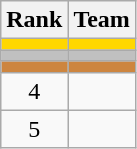<table class="wikitable">
<tr>
<th>Rank</th>
<th>Team</th>
</tr>
<tr style="background:gold;">
<td align=center></td>
<td></td>
</tr>
<tr style="background:silver;">
<td align=center></td>
<td></td>
</tr>
<tr style="background:peru;">
<td align=center></td>
<td></td>
</tr>
<tr>
<td align=center>4</td>
<td></td>
</tr>
<tr>
<td align=center>5</td>
<td></td>
</tr>
</table>
